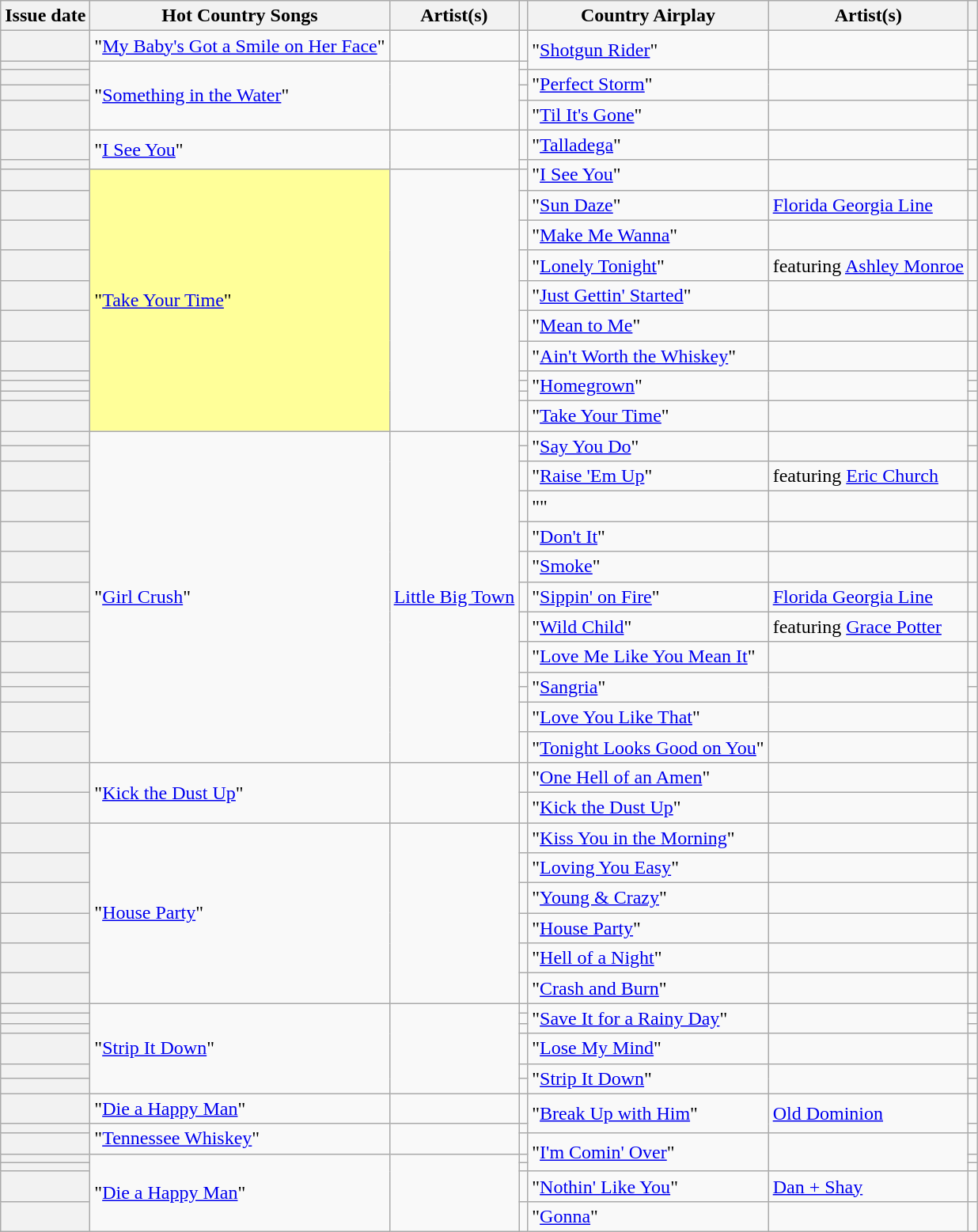<table class="wikitable sortable plainrowheaders">
<tr>
<th scope=col>Issue date</th>
<th scope=col>Hot Country Songs</th>
<th scope=col>Artist(s)</th>
<th scope=col class=unsortable></th>
<th scope=col>Country Airplay</th>
<th scope=col>Artist(s)</th>
<th scope=col class=unsortable></th>
</tr>
<tr>
<th scope=row></th>
<td>"<a href='#'>My Baby's Got a Smile on Her Face</a>"</td>
<td></td>
<td align="center"></td>
<td rowspan="2">"<a href='#'>Shotgun Rider</a>"</td>
<td rowspan="2"></td>
<td align="center"></td>
</tr>
<tr>
<th scope=row></th>
<td rowspan="4">"<a href='#'>Something in the Water</a>"</td>
<td rowspan="4"></td>
<td align="center"></td>
<td align="center"></td>
</tr>
<tr>
<th scope=row></th>
<td align="center"></td>
<td rowspan="2">"<a href='#'>Perfect Storm</a>"</td>
<td rowspan="2"></td>
<td align="center"></td>
</tr>
<tr>
<th scope=row></th>
<td align="center"></td>
<td align="center"></td>
</tr>
<tr>
<th scope=row></th>
<td align="center"></td>
<td>"<a href='#'>Til It's Gone</a>"</td>
<td></td>
<td align="center"></td>
</tr>
<tr>
<th scope=row></th>
<td rowspan="2">"<a href='#'>I See You</a>"</td>
<td rowspan="2"></td>
<td align="center"></td>
<td>"<a href='#'>Talladega</a>"</td>
<td></td>
<td align="center"></td>
</tr>
<tr>
<th scope=row></th>
<td align="center"></td>
<td rowspan="2">"<a href='#'>I See You</a>"</td>
<td rowspan="2"></td>
<td align="center"></td>
</tr>
<tr>
<th scope=row></th>
<td rowspan="11" style="background-color:#FFFF99">"<a href='#'>Take Your Time</a>" </td>
<td rowspan="11"></td>
<td align="center"></td>
<td align="center"></td>
</tr>
<tr>
<th scope=row></th>
<td align="center"></td>
<td>"<a href='#'>Sun Daze</a>"</td>
<td><a href='#'>Florida Georgia Line</a></td>
<td align="center"></td>
</tr>
<tr>
<th scope=row></th>
<td align="center"></td>
<td>"<a href='#'>Make Me Wanna</a>"</td>
<td></td>
<td align="center"></td>
</tr>
<tr>
<th scope=row></th>
<td align="center"></td>
<td>"<a href='#'>Lonely Tonight</a>"</td>
<td> featuring <a href='#'>Ashley Monroe</a></td>
<td align="center"></td>
</tr>
<tr>
<th scope=row></th>
<td align="center"></td>
<td>"<a href='#'>Just Gettin' Started</a>"</td>
<td></td>
<td align="center"></td>
</tr>
<tr>
<th scope=row></th>
<td align="center"></td>
<td>"<a href='#'>Mean to Me</a>"</td>
<td></td>
<td align="center"></td>
</tr>
<tr>
<th scope=row></th>
<td align="center"></td>
<td>"<a href='#'>Ain't Worth the Whiskey</a>"</td>
<td></td>
<td align="center"></td>
</tr>
<tr>
<th scope=row></th>
<td align="center"></td>
<td rowspan="3">"<a href='#'>Homegrown</a>"</td>
<td rowspan="3"></td>
<td align="center"></td>
</tr>
<tr>
<th scope=row></th>
<td align="center"></td>
<td align="center"></td>
</tr>
<tr>
<th scope=row></th>
<td align="center"></td>
<td align="center"></td>
</tr>
<tr>
<th scope=row></th>
<td align="center"></td>
<td>"<a href='#'>Take Your Time</a>"</td>
<td></td>
<td align="center"></td>
</tr>
<tr>
<th scope=row></th>
<td rowspan="13">"<a href='#'>Girl Crush</a>"</td>
<td rowspan="13"><a href='#'>Little Big Town</a></td>
<td align="center"></td>
<td rowspan="2">"<a href='#'>Say You Do</a>"</td>
<td rowspan="2"></td>
<td align="center"></td>
</tr>
<tr>
<th scope=row></th>
<td align="center"></td>
<td align="center"></td>
</tr>
<tr>
<th scope=row></th>
<td align="center"></td>
<td>"<a href='#'>Raise 'Em Up</a>"</td>
<td> featuring <a href='#'>Eric Church</a></td>
<td align="center"></td>
</tr>
<tr>
<th scope=row></th>
<td align="center"></td>
<td>""</td>
<td></td>
<td align="center"></td>
</tr>
<tr>
<th scope=row></th>
<td align="center"></td>
<td>"<a href='#'>Don't It</a>"</td>
<td></td>
<td align="center"></td>
</tr>
<tr>
<th scope=row></th>
<td align="center"></td>
<td>"<a href='#'>Smoke</a>"</td>
<td></td>
<td align="center"></td>
</tr>
<tr>
<th scope=row></th>
<td align="center"></td>
<td>"<a href='#'>Sippin' on Fire</a>"</td>
<td><a href='#'>Florida Georgia Line</a></td>
<td align="center"></td>
</tr>
<tr>
<th scope=row></th>
<td align="center"></td>
<td>"<a href='#'>Wild Child</a>"</td>
<td> featuring <a href='#'>Grace Potter</a></td>
<td align="center"></td>
</tr>
<tr>
<th scope=row></th>
<td align="center"></td>
<td>"<a href='#'>Love Me Like You Mean It</a>"</td>
<td></td>
<td align="center"></td>
</tr>
<tr>
<th scope=row></th>
<td align="center"></td>
<td rowspan="2">"<a href='#'>Sangria</a>"</td>
<td rowspan="2"></td>
<td align="center"></td>
</tr>
<tr>
<th scope=row></th>
<td align="center"></td>
<td align="center"></td>
</tr>
<tr>
<th scope=row></th>
<td align="center"></td>
<td>"<a href='#'>Love You Like That</a>"</td>
<td></td>
<td align="center"></td>
</tr>
<tr>
<th scope=row></th>
<td align="center"></td>
<td>"<a href='#'>Tonight Looks Good on You</a>"</td>
<td></td>
<td align="center"></td>
</tr>
<tr>
<th scope=row></th>
<td rowspan="2">"<a href='#'>Kick the Dust Up</a>"</td>
<td rowspan="2"></td>
<td align="center"></td>
<td>"<a href='#'>One Hell of an Amen</a>"</td>
<td></td>
<td align="center"></td>
</tr>
<tr>
<th scope=row></th>
<td align="center"></td>
<td>"<a href='#'>Kick the Dust Up</a>"</td>
<td></td>
<td align="center"></td>
</tr>
<tr>
<th scope=row></th>
<td rowspan="6">"<a href='#'>House Party</a>"</td>
<td rowspan="6"></td>
<td align="center"></td>
<td>"<a href='#'>Kiss You in the Morning</a>"</td>
<td></td>
<td align="center"></td>
</tr>
<tr>
<th scope=row></th>
<td align="center"></td>
<td>"<a href='#'>Loving You Easy</a>"</td>
<td></td>
<td align="center"></td>
</tr>
<tr>
<th scope=row></th>
<td align="center"></td>
<td>"<a href='#'>Young & Crazy</a>"</td>
<td></td>
<td align="center"></td>
</tr>
<tr>
<th scope=row></th>
<td align="center"></td>
<td>"<a href='#'>House Party</a>"</td>
<td></td>
<td align="center"></td>
</tr>
<tr>
<th scope=row></th>
<td align="center"></td>
<td>"<a href='#'>Hell of a Night</a>"</td>
<td></td>
<td align="center"></td>
</tr>
<tr>
<th scope=row></th>
<td align="center"></td>
<td>"<a href='#'>Crash and Burn</a>"</td>
<td></td>
<td align="center"></td>
</tr>
<tr>
<th scope=row></th>
<td rowspan="6">"<a href='#'>Strip It Down</a>"</td>
<td rowspan="6"></td>
<td align="center"></td>
<td rowspan="3">"<a href='#'>Save It for a Rainy Day</a>"</td>
<td rowspan="3"></td>
<td align="center"></td>
</tr>
<tr>
<th scope=row></th>
<td align="center"></td>
<td align="center"></td>
</tr>
<tr>
<th scope=row></th>
<td align="center"></td>
<td align="center"></td>
</tr>
<tr>
<th scope=row></th>
<td align="center"></td>
<td>"<a href='#'>Lose My Mind</a>"</td>
<td></td>
<td align="center"></td>
</tr>
<tr>
<th scope=row></th>
<td align="center"></td>
<td rowspan="2">"<a href='#'>Strip It Down</a>"</td>
<td rowspan="2"></td>
<td align="center"></td>
</tr>
<tr>
<th scope=row></th>
<td align="center"></td>
<td align="center"></td>
</tr>
<tr>
<th scope=row></th>
<td>"<a href='#'>Die a Happy Man</a>"</td>
<td></td>
<td align="center"></td>
<td rowspan="2">"<a href='#'>Break Up with Him</a>"</td>
<td rowspan="2"><a href='#'>Old Dominion</a></td>
<td align="center"></td>
</tr>
<tr>
<th scope=row></th>
<td rowspan="2">"<a href='#'>Tennessee Whiskey</a>"</td>
<td rowspan="2"></td>
<td align="center"></td>
<td align="center"></td>
</tr>
<tr>
<th scope=row></th>
<td align="center"></td>
<td rowspan="3">"<a href='#'>I'm Comin' Over</a>"</td>
<td rowspan="3"></td>
<td align="center"></td>
</tr>
<tr>
<th scope=row></th>
<td rowspan="4">"<a href='#'>Die a Happy Man</a>"</td>
<td rowspan="4"></td>
<td align="center"></td>
<td align="center"></td>
</tr>
<tr>
<th scope=row></th>
<td align="center"></td>
<td align="center"></td>
</tr>
<tr>
<th scope=row></th>
<td align="center"></td>
<td>"<a href='#'>Nothin' Like You</a>"</td>
<td><a href='#'>Dan + Shay</a></td>
<td align="center"></td>
</tr>
<tr>
<th scope=row></th>
<td align="center"></td>
<td>"<a href='#'>Gonna</a>"</td>
<td></td>
<td align="center"></td>
</tr>
</table>
